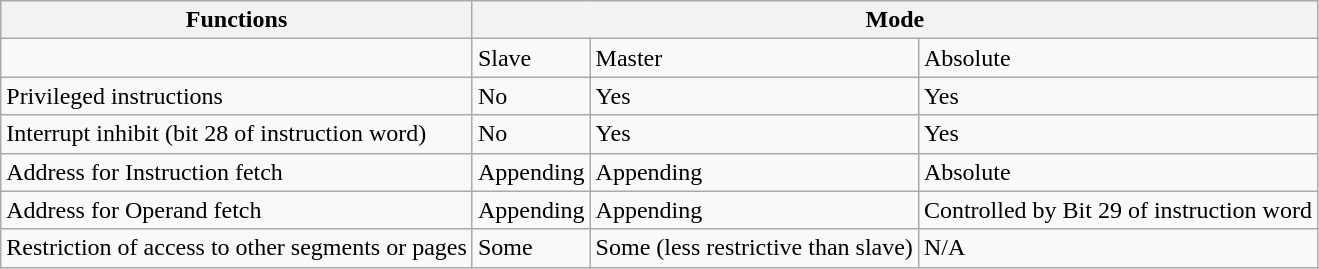<table class="wikitable">
<tr>
<th>Functions</th>
<th colspan="3">Mode</th>
</tr>
<tr>
<td></td>
<td>Slave</td>
<td>Master</td>
<td>Absolute</td>
</tr>
<tr>
<td>Privileged instructions</td>
<td>No</td>
<td>Yes</td>
<td>Yes</td>
</tr>
<tr>
<td>Interrupt inhibit (bit 28 of instruction word)</td>
<td>No</td>
<td>Yes</td>
<td>Yes</td>
</tr>
<tr>
<td>Address for Instruction fetch</td>
<td>Appending</td>
<td>Appending</td>
<td>Absolute</td>
</tr>
<tr>
<td>Address for Operand fetch</td>
<td>Appending</td>
<td>Appending</td>
<td>Controlled by Bit 29 of instruction word</td>
</tr>
<tr>
<td>Restriction of access to other segments or pages</td>
<td>Some</td>
<td>Some (less restrictive than slave)</td>
<td>N/A</td>
</tr>
</table>
